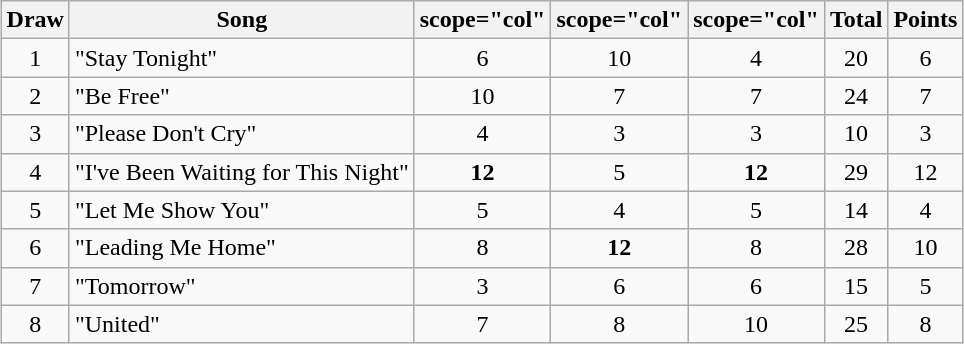<table class="wikitable collapsible" style="margin: 1em auto 1em auto; text-align:center;">
<tr>
<th>Draw</th>
<th>Song</th>
<th>scope="col" </th>
<th>scope="col" </th>
<th>scope="col" </th>
<th>Total</th>
<th>Points</th>
</tr>
<tr>
<td>1</td>
<td align="left">"Stay Tonight"</td>
<td>6</td>
<td>10</td>
<td>4</td>
<td>20</td>
<td>6</td>
</tr>
<tr>
<td>2</td>
<td align="left">"Be Free"</td>
<td>10</td>
<td>7</td>
<td>7</td>
<td>24</td>
<td>7</td>
</tr>
<tr>
<td>3</td>
<td align="left">"Please Don't Cry"</td>
<td>4</td>
<td>3</td>
<td>3</td>
<td>10</td>
<td>3</td>
</tr>
<tr>
<td>4</td>
<td align="left">"I've Been Waiting for This Night"</td>
<td><strong>12</strong></td>
<td>5</td>
<td><strong>12</strong></td>
<td>29</td>
<td>12</td>
</tr>
<tr>
<td>5</td>
<td align="left">"Let Me Show You"</td>
<td>5</td>
<td>4</td>
<td>5</td>
<td>14</td>
<td>4</td>
</tr>
<tr>
<td>6</td>
<td align="left">"Leading Me Home"</td>
<td>8</td>
<td><strong>12</strong></td>
<td>8</td>
<td>28</td>
<td>10</td>
</tr>
<tr>
<td>7</td>
<td align="left">"Tomorrow"</td>
<td>3</td>
<td>6</td>
<td>6</td>
<td>15</td>
<td>5</td>
</tr>
<tr>
<td>8</td>
<td align="left">"United"</td>
<td>7</td>
<td>8</td>
<td>10</td>
<td>25</td>
<td>8</td>
</tr>
</table>
